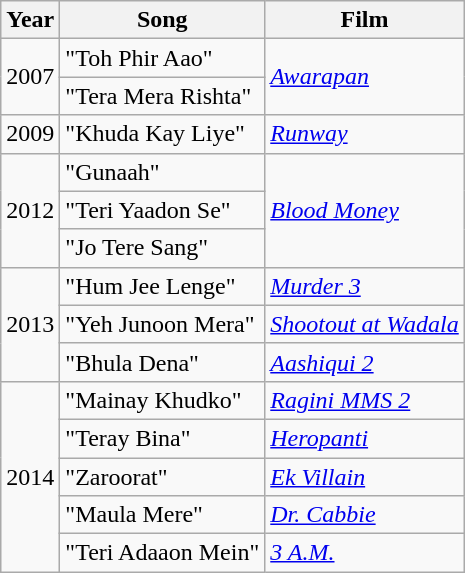<table class="wikitable">
<tr>
<th>Year</th>
<th>Song</th>
<th>Film</th>
</tr>
<tr>
<td rowspan="2">2007</td>
<td>"Toh Phir Aao"</td>
<td rowspan="2"><em><a href='#'>Awarapan</a></em></td>
</tr>
<tr>
<td>"Tera Mera Rishta"</td>
</tr>
<tr>
<td>2009</td>
<td>"Khuda Kay Liye"</td>
<td><em><a href='#'>Runway</a></em></td>
</tr>
<tr>
<td rowspan="3">2012</td>
<td>"Gunaah"</td>
<td rowspan="3"><em><a href='#'>Blood Money</a></em></td>
</tr>
<tr>
<td>"Teri Yaadon Se"</td>
</tr>
<tr>
<td>"Jo Tere Sang"</td>
</tr>
<tr>
<td rowspan="3">2013</td>
<td>"Hum Jee Lenge"</td>
<td><em><a href='#'>Murder 3</a></em></td>
</tr>
<tr>
<td>"Yeh Junoon Mera"</td>
<td><em><a href='#'>Shootout at Wadala</a></em></td>
</tr>
<tr>
<td>"Bhula Dena"</td>
<td><em><a href='#'>Aashiqui 2</a></em></td>
</tr>
<tr>
<td rowspan="5">2014</td>
<td>"Mainay Khudko"</td>
<td><em><a href='#'>Ragini MMS 2</a></em></td>
</tr>
<tr>
<td>"Teray Bina"</td>
<td><em><a href='#'>Heropanti</a></em></td>
</tr>
<tr>
<td>"Zaroorat"</td>
<td><em><a href='#'>Ek Villain</a></em></td>
</tr>
<tr>
<td>"Maula Mere"</td>
<td><em><a href='#'>Dr. Cabbie</a></em></td>
</tr>
<tr>
<td>"Teri Adaaon Mein"</td>
<td><em><a href='#'>3 A.M.</a></em></td>
</tr>
</table>
